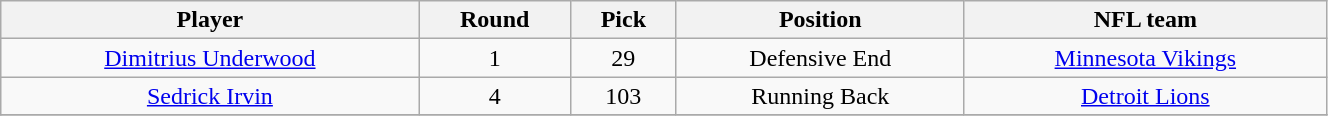<table class="wikitable" width="70%">
<tr>
<th>Player</th>
<th>Round</th>
<th>Pick</th>
<th>Position</th>
<th>NFL team</th>
</tr>
<tr align="center" bgcolor="">
<td><a href='#'>Dimitrius Underwood</a></td>
<td>1</td>
<td>29</td>
<td>Defensive End</td>
<td><a href='#'>Minnesota Vikings</a></td>
</tr>
<tr align="center" bgcolor="">
<td><a href='#'>Sedrick Irvin</a></td>
<td>4</td>
<td>103</td>
<td>Running Back</td>
<td><a href='#'>Detroit Lions</a></td>
</tr>
<tr>
</tr>
</table>
